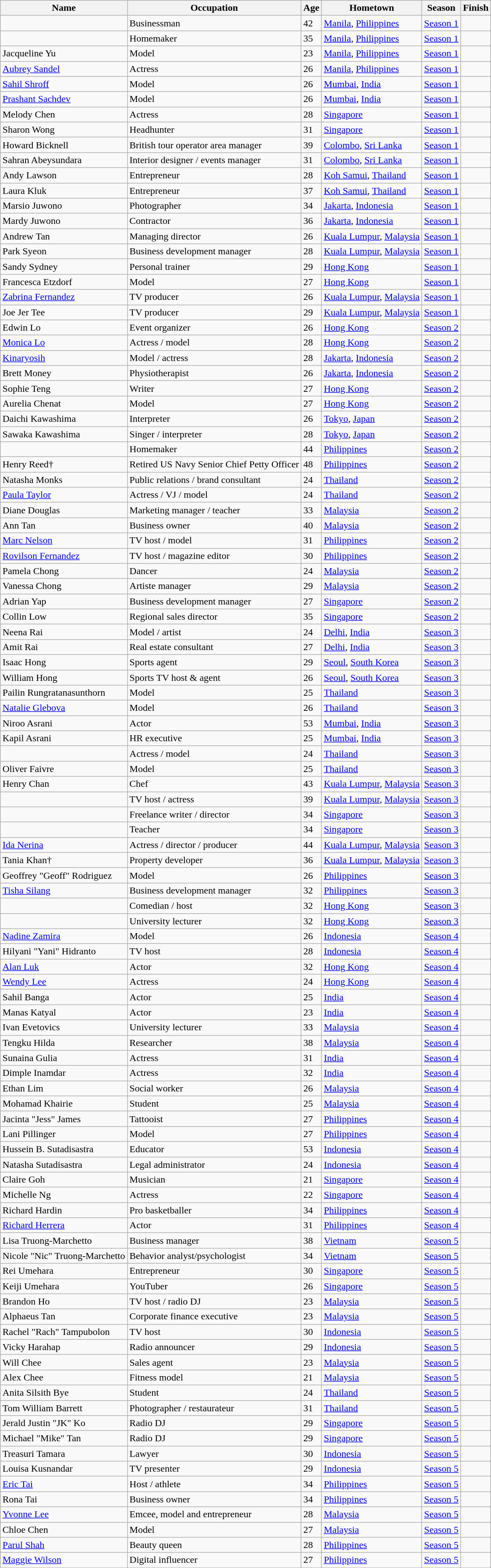<table class="wikitable sortable">
<tr>
<th>Name</th>
<th>Occupation</th>
<th>Age</th>
<th>Hometown</th>
<th>Season</th>
<th>Finish</th>
</tr>
<tr>
<td></td>
<td>Businessman</td>
<td>42</td>
<td><a href='#'>Manila</a>, <a href='#'>Philippines</a></td>
<td><a href='#'>Season 1</a></td>
<td></td>
</tr>
<tr>
<td></td>
<td>Homemaker</td>
<td>35</td>
<td><a href='#'>Manila</a>, <a href='#'>Philippines</a></td>
<td><a href='#'>Season 1</a></td>
<td></td>
</tr>
<tr>
<td>Jacqueline Yu</td>
<td>Model</td>
<td>23</td>
<td><a href='#'>Manila</a>, <a href='#'>Philippines</a></td>
<td><a href='#'>Season 1</a></td>
<td></td>
</tr>
<tr>
<td><a href='#'>Aubrey Sandel</a></td>
<td>Actress</td>
<td>26</td>
<td><a href='#'>Manila</a>, <a href='#'>Philippines</a></td>
<td><a href='#'>Season 1</a></td>
<td></td>
</tr>
<tr>
<td><a href='#'>Sahil Shroff</a></td>
<td>Model</td>
<td>26</td>
<td><a href='#'>Mumbai</a>, <a href='#'>India</a></td>
<td><a href='#'>Season 1</a></td>
<td></td>
</tr>
<tr>
<td><a href='#'>Prashant Sachdev</a></td>
<td>Model</td>
<td>26</td>
<td><a href='#'>Mumbai</a>, <a href='#'>India</a></td>
<td><a href='#'>Season 1</a></td>
<td></td>
</tr>
<tr>
<td>Melody Chen</td>
<td>Actress</td>
<td>28</td>
<td><a href='#'>Singapore</a></td>
<td><a href='#'>Season 1</a></td>
<td></td>
</tr>
<tr>
<td>Sharon Wong</td>
<td>Headhunter</td>
<td>31</td>
<td><a href='#'>Singapore</a></td>
<td><a href='#'>Season 1</a></td>
<td></td>
</tr>
<tr>
<td>Howard Bicknell</td>
<td>British tour operator area manager</td>
<td>39</td>
<td><a href='#'>Colombo</a>, <a href='#'>Sri Lanka</a></td>
<td><a href='#'>Season 1</a></td>
<td></td>
</tr>
<tr>
<td>Sahran Abeysundara</td>
<td>Interior designer / events manager</td>
<td>31</td>
<td><a href='#'>Colombo</a>, <a href='#'>Sri Lanka</a></td>
<td><a href='#'>Season 1</a></td>
<td></td>
</tr>
<tr>
<td>Andy Lawson</td>
<td>Entrepreneur</td>
<td>28</td>
<td><a href='#'>Koh Samui</a>, <a href='#'>Thailand</a></td>
<td><a href='#'>Season 1</a></td>
<td></td>
</tr>
<tr>
<td>Laura Kluk</td>
<td>Entrepreneur</td>
<td>37</td>
<td><a href='#'>Koh Samui</a>, <a href='#'>Thailand</a></td>
<td><a href='#'>Season 1</a></td>
<td></td>
</tr>
<tr>
<td>Marsio Juwono</td>
<td>Photographer</td>
<td>34</td>
<td><a href='#'>Jakarta</a>, <a href='#'>Indonesia</a></td>
<td><a href='#'>Season 1</a></td>
<td></td>
</tr>
<tr>
<td>Mardy Juwono</td>
<td>Contractor</td>
<td>36</td>
<td><a href='#'>Jakarta</a>, <a href='#'>Indonesia</a></td>
<td><a href='#'>Season 1</a></td>
<td></td>
</tr>
<tr>
<td>Andrew Tan</td>
<td>Managing director</td>
<td>26</td>
<td><a href='#'>Kuala Lumpur</a>, <a href='#'>Malaysia</a></td>
<td><a href='#'>Season 1</a></td>
<td></td>
</tr>
<tr>
<td>Park Syeon</td>
<td>Business development manager</td>
<td>28</td>
<td><a href='#'>Kuala Lumpur</a>, <a href='#'>Malaysia</a></td>
<td><a href='#'>Season 1</a></td>
<td></td>
</tr>
<tr>
<td>Sandy Sydney</td>
<td>Personal trainer</td>
<td>29</td>
<td><a href='#'>Hong Kong</a></td>
<td><a href='#'>Season 1</a></td>
<td></td>
</tr>
<tr>
<td>Francesca Etzdorf</td>
<td>Model</td>
<td>27</td>
<td><a href='#'>Hong Kong</a></td>
<td><a href='#'>Season 1</a></td>
<td></td>
</tr>
<tr>
<td><a href='#'>Zabrina Fernandez</a></td>
<td>TV producer</td>
<td>26</td>
<td><a href='#'>Kuala Lumpur</a>, <a href='#'>Malaysia</a></td>
<td><a href='#'>Season 1</a></td>
<td></td>
</tr>
<tr>
<td>Joe Jer Tee</td>
<td>TV producer</td>
<td>29</td>
<td><a href='#'>Kuala Lumpur</a>, <a href='#'>Malaysia</a></td>
<td><a href='#'>Season 1</a></td>
<td></td>
</tr>
<tr>
<td>Edwin Lo</td>
<td>Event organizer</td>
<td>26</td>
<td><a href='#'>Hong Kong</a></td>
<td><a href='#'>Season 2</a></td>
<td></td>
</tr>
<tr>
<td><a href='#'>Monica Lo</a></td>
<td>Actress / model</td>
<td>28</td>
<td><a href='#'>Hong Kong</a></td>
<td><a href='#'>Season 2</a></td>
<td></td>
</tr>
<tr>
<td><a href='#'>Kinaryosih</a></td>
<td>Model / actress</td>
<td>28</td>
<td><a href='#'>Jakarta</a>, <a href='#'>Indonesia</a></td>
<td><a href='#'>Season 2</a></td>
<td></td>
</tr>
<tr>
<td>Brett Money</td>
<td>Physiotherapist</td>
<td>26</td>
<td><a href='#'>Jakarta</a>, <a href='#'>Indonesia</a></td>
<td><a href='#'>Season 2</a></td>
<td></td>
</tr>
<tr>
<td>Sophie Teng</td>
<td>Writer</td>
<td>27</td>
<td><a href='#'>Hong Kong</a></td>
<td><a href='#'>Season 2</a></td>
<td></td>
</tr>
<tr>
<td>Aurelia Chenat</td>
<td>Model</td>
<td>27</td>
<td><a href='#'>Hong Kong</a></td>
<td><a href='#'>Season 2</a></td>
<td></td>
</tr>
<tr>
<td>Daichi Kawashima</td>
<td>Interpreter</td>
<td>26</td>
<td><a href='#'>Tokyo</a>, <a href='#'>Japan</a></td>
<td><a href='#'>Season 2</a></td>
<td></td>
</tr>
<tr>
<td>Sawaka Kawashima</td>
<td>Singer / interpreter</td>
<td>28</td>
<td><a href='#'>Tokyo</a>, <a href='#'>Japan</a></td>
<td><a href='#'>Season 2</a></td>
<td></td>
</tr>
<tr>
<td></td>
<td>Homemaker</td>
<td>44</td>
<td><a href='#'>Philippines</a></td>
<td><a href='#'>Season 2</a></td>
<td></td>
</tr>
<tr>
<td>Henry Reed†</td>
<td>Retired US Navy Senior Chief Petty Officer</td>
<td>48</td>
<td><a href='#'>Philippines</a></td>
<td><a href='#'>Season 2</a></td>
<td></td>
</tr>
<tr>
<td>Natasha Monks</td>
<td>Public relations / brand consultant</td>
<td>24</td>
<td><a href='#'>Thailand</a></td>
<td><a href='#'>Season 2</a></td>
<td></td>
</tr>
<tr>
<td><a href='#'>Paula Taylor</a></td>
<td>Actress / VJ / model</td>
<td>24</td>
<td><a href='#'>Thailand</a></td>
<td><a href='#'>Season 2</a></td>
<td></td>
</tr>
<tr>
<td>Diane Douglas</td>
<td>Marketing manager / teacher</td>
<td>33</td>
<td><a href='#'>Malaysia</a></td>
<td><a href='#'>Season 2</a></td>
<td></td>
</tr>
<tr>
<td>Ann Tan</td>
<td>Business owner</td>
<td>40</td>
<td><a href='#'>Malaysia</a></td>
<td><a href='#'>Season 2</a></td>
<td></td>
</tr>
<tr>
<td><a href='#'>Marc Nelson</a></td>
<td>TV host / model</td>
<td>31</td>
<td><a href='#'>Philippines</a></td>
<td><a href='#'>Season 2</a></td>
<td></td>
</tr>
<tr>
<td><a href='#'>Rovilson Fernandez</a></td>
<td>TV host / magazine editor</td>
<td>30</td>
<td><a href='#'>Philippines</a></td>
<td><a href='#'>Season 2</a></td>
<td></td>
</tr>
<tr>
<td>Pamela Chong</td>
<td>Dancer</td>
<td>24</td>
<td><a href='#'>Malaysia</a></td>
<td><a href='#'>Season 2</a></td>
<td></td>
</tr>
<tr>
<td>Vanessa Chong</td>
<td>Artiste manager</td>
<td>29</td>
<td><a href='#'>Malaysia</a></td>
<td><a href='#'>Season 2</a></td>
<td></td>
</tr>
<tr>
<td>Adrian Yap</td>
<td>Business development manager</td>
<td>27</td>
<td><a href='#'>Singapore</a></td>
<td><a href='#'>Season 2</a></td>
<td></td>
</tr>
<tr>
<td>Collin Low</td>
<td>Regional sales director</td>
<td>35</td>
<td><a href='#'>Singapore</a></td>
<td><a href='#'>Season 2</a></td>
<td></td>
</tr>
<tr>
<td>Neena Rai</td>
<td>Model / artist</td>
<td>24</td>
<td><a href='#'>Delhi</a>, <a href='#'>India</a></td>
<td><a href='#'>Season 3</a></td>
<td></td>
</tr>
<tr>
<td>Amit Rai</td>
<td>Real estate consultant</td>
<td>27</td>
<td><a href='#'>Delhi</a>, <a href='#'>India</a></td>
<td><a href='#'>Season 3</a></td>
<td></td>
</tr>
<tr>
<td>Isaac Hong</td>
<td>Sports agent</td>
<td>29</td>
<td><a href='#'>Seoul</a>, <a href='#'>South Korea</a></td>
<td><a href='#'>Season 3</a></td>
<td></td>
</tr>
<tr>
<td>William Hong</td>
<td>Sports TV host & agent</td>
<td>26</td>
<td><a href='#'>Seoul</a>, <a href='#'>South Korea</a></td>
<td><a href='#'>Season 3</a></td>
<td></td>
</tr>
<tr>
<td>Pailin Rungratanasunthorn</td>
<td>Model</td>
<td>25</td>
<td><a href='#'>Thailand</a></td>
<td><a href='#'>Season 3</a></td>
<td></td>
</tr>
<tr>
<td><a href='#'>Natalie Glebova</a></td>
<td>Model</td>
<td>26</td>
<td><a href='#'>Thailand</a></td>
<td><a href='#'>Season 3</a></td>
<td></td>
</tr>
<tr>
<td>Niroo Asrani</td>
<td>Actor</td>
<td>53</td>
<td><a href='#'>Mumbai</a>, <a href='#'>India</a></td>
<td><a href='#'>Season 3</a></td>
<td></td>
</tr>
<tr>
<td>Kapil Asrani</td>
<td>HR executive</td>
<td>25</td>
<td><a href='#'>Mumbai</a>, <a href='#'>India</a></td>
<td><a href='#'>Season 3</a></td>
<td></td>
</tr>
<tr>
<td></td>
<td>Actress / model</td>
<td>24</td>
<td><a href='#'>Thailand</a></td>
<td><a href='#'>Season 3</a></td>
<td></td>
</tr>
<tr>
<td>Oliver Faivre</td>
<td>Model</td>
<td>25</td>
<td><a href='#'>Thailand</a></td>
<td><a href='#'>Season 3</a></td>
<td></td>
</tr>
<tr>
<td>Henry Chan</td>
<td>Chef</td>
<td>43</td>
<td><a href='#'>Kuala Lumpur</a>, <a href='#'>Malaysia</a></td>
<td><a href='#'>Season 3</a></td>
<td></td>
</tr>
<tr>
<td></td>
<td>TV host / actress</td>
<td>39</td>
<td><a href='#'>Kuala Lumpur</a>, <a href='#'>Malaysia</a></td>
<td><a href='#'>Season 3</a></td>
<td></td>
</tr>
<tr>
<td></td>
<td>Freelance writer / director</td>
<td>34</td>
<td><a href='#'>Singapore</a></td>
<td><a href='#'>Season 3</a></td>
<td></td>
</tr>
<tr>
<td></td>
<td>Teacher</td>
<td>34</td>
<td><a href='#'>Singapore</a></td>
<td><a href='#'>Season 3</a></td>
<td></td>
</tr>
<tr>
<td><a href='#'>Ida Nerina</a></td>
<td>Actress / director / producer</td>
<td>44</td>
<td><a href='#'>Kuala Lumpur</a>, <a href='#'>Malaysia</a></td>
<td><a href='#'>Season 3</a></td>
<td></td>
</tr>
<tr>
<td>Tania Khan†</td>
<td>Property developer</td>
<td>36</td>
<td><a href='#'>Kuala Lumpur</a>, <a href='#'>Malaysia</a></td>
<td><a href='#'>Season 3</a></td>
<td></td>
</tr>
<tr>
<td>Geoffrey "Geoff" Rodriguez</td>
<td>Model</td>
<td>26</td>
<td><a href='#'>Philippines</a></td>
<td><a href='#'>Season 3</a></td>
<td></td>
</tr>
<tr>
<td><a href='#'>Tisha Silang</a></td>
<td>Business development manager</td>
<td>32</td>
<td><a href='#'>Philippines</a></td>
<td><a href='#'>Season 3</a></td>
<td></td>
</tr>
<tr>
<td></td>
<td>Comedian / host</td>
<td>32</td>
<td><a href='#'>Hong Kong</a></td>
<td><a href='#'>Season 3</a></td>
<td></td>
</tr>
<tr>
<td></td>
<td>University lecturer</td>
<td>32</td>
<td><a href='#'>Hong Kong</a></td>
<td><a href='#'>Season 3</a></td>
<td></td>
</tr>
<tr>
<td><a href='#'>Nadine Zamira</a></td>
<td>Model</td>
<td>26</td>
<td><a href='#'>Indonesia</a></td>
<td><a href='#'>Season 4</a></td>
<td></td>
</tr>
<tr>
<td>Hilyani "Yani" Hidranto</td>
<td>TV host</td>
<td>28</td>
<td><a href='#'>Indonesia</a></td>
<td><a href='#'>Season 4</a></td>
<td></td>
</tr>
<tr>
<td><a href='#'>Alan Luk</a></td>
<td>Actor</td>
<td>32</td>
<td><a href='#'>Hong Kong</a></td>
<td><a href='#'>Season 4</a></td>
<td></td>
</tr>
<tr>
<td><a href='#'>Wendy Lee</a></td>
<td>Actress</td>
<td>24</td>
<td><a href='#'>Hong Kong</a></td>
<td><a href='#'>Season 4</a></td>
<td></td>
</tr>
<tr>
<td>Sahil Banga</td>
<td>Actor</td>
<td>25</td>
<td><a href='#'>India</a></td>
<td><a href='#'>Season 4</a></td>
<td></td>
</tr>
<tr>
<td>Manas Katyal</td>
<td>Actor</td>
<td>23</td>
<td><a href='#'>India</a></td>
<td><a href='#'>Season 4</a></td>
<td></td>
</tr>
<tr>
<td>Ivan Evetovics</td>
<td>University lecturer</td>
<td>33</td>
<td><a href='#'>Malaysia</a></td>
<td><a href='#'>Season 4</a></td>
<td></td>
</tr>
<tr>
<td>Tengku Hilda</td>
<td>Researcher</td>
<td>38</td>
<td><a href='#'>Malaysia</a></td>
<td><a href='#'>Season 4</a></td>
<td></td>
</tr>
<tr>
<td>Sunaina Gulia</td>
<td>Actress</td>
<td>31</td>
<td><a href='#'>India</a></td>
<td><a href='#'>Season 4</a></td>
<td></td>
</tr>
<tr>
<td>Dimple Inamdar</td>
<td>Actress</td>
<td>32</td>
<td><a href='#'>India</a></td>
<td><a href='#'>Season 4</a></td>
<td></td>
</tr>
<tr>
<td>Ethan Lim</td>
<td>Social worker</td>
<td>26</td>
<td><a href='#'>Malaysia</a></td>
<td><a href='#'>Season 4</a></td>
<td></td>
</tr>
<tr>
<td>Mohamad Khairie</td>
<td>Student</td>
<td>25</td>
<td><a href='#'>Malaysia</a></td>
<td><a href='#'>Season 4</a></td>
<td></td>
</tr>
<tr>
<td>Jacinta "Jess" James</td>
<td>Tattooist</td>
<td>27</td>
<td><a href='#'>Philippines</a></td>
<td><a href='#'>Season 4</a></td>
<td></td>
</tr>
<tr>
<td>Lani Pillinger</td>
<td>Model</td>
<td>27</td>
<td><a href='#'>Philippines</a></td>
<td><a href='#'>Season 4</a></td>
<td></td>
</tr>
<tr>
<td>Hussein B. Sutadisastra</td>
<td>Educator</td>
<td>53</td>
<td><a href='#'>Indonesia</a></td>
<td><a href='#'>Season 4</a></td>
<td></td>
</tr>
<tr>
<td>Natasha Sutadisastra</td>
<td>Legal administrator</td>
<td>24</td>
<td><a href='#'>Indonesia</a></td>
<td><a href='#'>Season 4</a></td>
<td></td>
</tr>
<tr>
<td>Claire Goh</td>
<td>Musician</td>
<td>21</td>
<td><a href='#'>Singapore</a></td>
<td><a href='#'>Season 4</a></td>
<td></td>
</tr>
<tr>
<td>Michelle Ng</td>
<td>Actress</td>
<td>22</td>
<td><a href='#'>Singapore</a></td>
<td><a href='#'>Season 4</a></td>
<td></td>
</tr>
<tr>
<td>Richard Hardin</td>
<td>Pro basketballer</td>
<td>34</td>
<td><a href='#'>Philippines</a></td>
<td><a href='#'>Season 4</a></td>
<td></td>
</tr>
<tr>
<td><a href='#'>Richard Herrera</a></td>
<td>Actor</td>
<td>31</td>
<td><a href='#'>Philippines</a></td>
<td><a href='#'>Season 4</a></td>
<td></td>
</tr>
<tr>
<td>Lisa Truong-Marchetto</td>
<td>Business manager</td>
<td>38</td>
<td><a href='#'>Vietnam</a></td>
<td><a href='#'>Season 5</a></td>
<td></td>
</tr>
<tr>
<td>Nicole "Nic" Truong-Marchetto</td>
<td>Behavior analyst/psychologist</td>
<td>34</td>
<td><a href='#'>Vietnam</a></td>
<td><a href='#'>Season 5</a></td>
<td></td>
</tr>
<tr>
<td>Rei Umehara</td>
<td>Entrepreneur</td>
<td>30</td>
<td><a href='#'>Singapore</a></td>
<td><a href='#'>Season 5</a></td>
<td></td>
</tr>
<tr>
<td>Keiji Umehara</td>
<td>YouTuber</td>
<td>26</td>
<td><a href='#'>Singapore</a></td>
<td><a href='#'>Season 5</a></td>
<td></td>
</tr>
<tr>
<td>Brandon Ho</td>
<td>TV host / radio DJ</td>
<td>23</td>
<td><a href='#'>Malaysia</a></td>
<td><a href='#'>Season 5</a></td>
<td></td>
</tr>
<tr>
<td>Alphaeus Tan</td>
<td>Corporate finance executive</td>
<td>23</td>
<td><a href='#'>Malaysia</a></td>
<td><a href='#'>Season 5</a></td>
<td></td>
</tr>
<tr>
<td>Rachel "Rach" Tampubolon</td>
<td>TV host</td>
<td>30</td>
<td><a href='#'>Indonesia</a></td>
<td><a href='#'>Season 5</a></td>
<td></td>
</tr>
<tr>
<td>Vicky Harahap</td>
<td>Radio announcer</td>
<td>29</td>
<td><a href='#'>Indonesia</a></td>
<td><a href='#'>Season 5</a></td>
<td></td>
</tr>
<tr>
<td>Will Chee</td>
<td>Sales agent</td>
<td>23</td>
<td><a href='#'>Malaysia</a></td>
<td><a href='#'>Season 5</a></td>
<td></td>
</tr>
<tr>
<td>Alex Chee</td>
<td>Fitness model</td>
<td>21</td>
<td><a href='#'>Malaysia</a></td>
<td><a href='#'>Season 5</a></td>
<td></td>
</tr>
<tr>
<td>Anita Silsith Bye</td>
<td>Student</td>
<td>24</td>
<td><a href='#'>Thailand</a></td>
<td><a href='#'>Season 5</a></td>
<td></td>
</tr>
<tr>
<td>Tom William Barrett</td>
<td>Photographer / restaurateur</td>
<td>31</td>
<td><a href='#'>Thailand</a></td>
<td><a href='#'>Season 5</a></td>
<td></td>
</tr>
<tr>
<td>Jerald Justin "JK" Ko</td>
<td>Radio DJ</td>
<td>29</td>
<td><a href='#'>Singapore</a></td>
<td><a href='#'>Season 5</a></td>
<td></td>
</tr>
<tr>
<td>Michael "Mike" Tan</td>
<td>Radio DJ</td>
<td>29</td>
<td><a href='#'>Singapore</a></td>
<td><a href='#'>Season 5</a></td>
<td></td>
</tr>
<tr>
<td>Treasuri Tamara</td>
<td>Lawyer</td>
<td>30</td>
<td><a href='#'>Indonesia</a></td>
<td><a href='#'>Season 5</a></td>
<td></td>
</tr>
<tr>
<td>Louisa Kusnandar</td>
<td>TV presenter</td>
<td>29</td>
<td><a href='#'>Indonesia</a></td>
<td><a href='#'>Season 5</a></td>
<td></td>
</tr>
<tr>
<td><a href='#'>Eric Tai</a></td>
<td>Host / athlete</td>
<td>34</td>
<td><a href='#'>Philippines</a></td>
<td><a href='#'>Season 5</a></td>
<td></td>
</tr>
<tr>
<td>Rona Tai</td>
<td>Business owner</td>
<td>34</td>
<td><a href='#'>Philippines</a></td>
<td><a href='#'>Season 5</a></td>
<td></td>
</tr>
<tr>
<td><a href='#'>Yvonne Lee</a></td>
<td>Emcee, model and entrepreneur</td>
<td>28</td>
<td><a href='#'>Malaysia</a></td>
<td><a href='#'>Season 5</a></td>
<td></td>
</tr>
<tr>
<td>Chloe Chen</td>
<td>Model</td>
<td>27</td>
<td><a href='#'>Malaysia</a></td>
<td><a href='#'>Season 5</a></td>
<td></td>
</tr>
<tr>
<td><a href='#'>Parul Shah</a></td>
<td>Beauty queen</td>
<td>28</td>
<td><a href='#'>Philippines</a></td>
<td><a href='#'>Season 5</a></td>
<td></td>
</tr>
<tr>
<td><a href='#'>Maggie Wilson</a></td>
<td>Digital influencer</td>
<td>27</td>
<td><a href='#'>Philippines</a></td>
<td><a href='#'>Season 5</a></td>
<td></td>
</tr>
<tr>
</tr>
</table>
